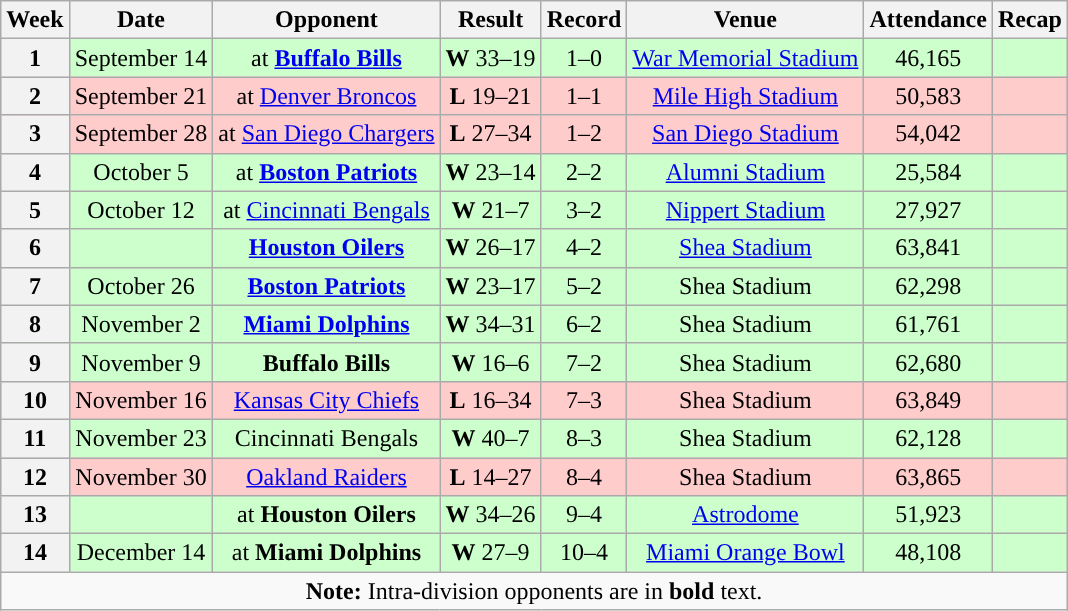<table class="wikitable" style="text-align:center">
<tr>
<th>Week</th>
<th>Date</th>
<th>Opponent</th>
<th>Result</th>
<th>Record</th>
<th>Venue</th>
<th>Attendance</th>
<th>Recap</th>
</tr>
<tr style="background:#cfc">
<th>1</th>
<td>September 14</td>
<td>at <strong><a href='#'>Buffalo Bills</a></strong></td>
<td><strong>W</strong> 33–19</td>
<td>1–0</td>
<td><a href='#'>War Memorial Stadium</a></td>
<td>46,165</td>
<td></td>
</tr>
<tr style="background:#fcc">
<th>2</th>
<td>September 21</td>
<td>at <a href='#'>Denver Broncos</a></td>
<td><strong>L</strong> 19–21</td>
<td>1–1</td>
<td><a href='#'>Mile High Stadium</a></td>
<td>50,583</td>
<td></td>
</tr>
<tr style="background:#fcc">
<th>3</th>
<td>September 28</td>
<td>at <a href='#'>San Diego Chargers</a></td>
<td><strong>L</strong> 27–34</td>
<td>1–2</td>
<td><a href='#'>San Diego Stadium</a></td>
<td>54,042</td>
<td></td>
</tr>
<tr style="background:#cfc">
<th>4</th>
<td>October 5</td>
<td>at <strong><a href='#'>Boston Patriots</a></strong></td>
<td><strong>W</strong> 23–14</td>
<td>2–2</td>
<td><a href='#'>Alumni Stadium</a></td>
<td>25,584</td>
<td></td>
</tr>
<tr style="background:#cfc">
<th>5</th>
<td>October 12</td>
<td>at <a href='#'>Cincinnati Bengals</a></td>
<td><strong>W</strong> 21–7</td>
<td>3–2</td>
<td><a href='#'>Nippert Stadium</a></td>
<td>27,927</td>
<td></td>
</tr>
<tr style="background:#cfc">
<th>6</th>
<td></td>
<td><strong><a href='#'>Houston Oilers</a></strong></td>
<td><strong>W</strong> 26–17</td>
<td>4–2</td>
<td><a href='#'>Shea Stadium</a></td>
<td>63,841</td>
<td></td>
</tr>
<tr style="background:#cfc">
<th>7</th>
<td>October 26</td>
<td><strong><a href='#'>Boston Patriots</a></strong></td>
<td><strong>W</strong> 23–17</td>
<td>5–2</td>
<td>Shea Stadium</td>
<td>62,298</td>
<td></td>
</tr>
<tr style="background:#cfc">
<th>8</th>
<td>November 2</td>
<td><strong><a href='#'>Miami Dolphins</a></strong></td>
<td><strong>W</strong> 34–31</td>
<td>6–2</td>
<td>Shea Stadium</td>
<td>61,761</td>
<td></td>
</tr>
<tr style="background:#cfc">
<th>9</th>
<td>November 9</td>
<td><strong>Buffalo Bills</strong></td>
<td><strong>W</strong> 16–6</td>
<td>7–2</td>
<td>Shea Stadium</td>
<td>62,680</td>
<td></td>
</tr>
<tr style="background:#fcc">
<th>10</th>
<td>November 16</td>
<td><a href='#'>Kansas City Chiefs</a></td>
<td><strong>L</strong> 16–34</td>
<td>7–3</td>
<td>Shea Stadium</td>
<td>63,849</td>
<td></td>
</tr>
<tr style="background:#cfc">
<th>11</th>
<td>November 23</td>
<td>Cincinnati Bengals</td>
<td><strong>W</strong> 40–7</td>
<td>8–3</td>
<td>Shea Stadium</td>
<td>62,128</td>
<td></td>
</tr>
<tr style="background:#fcc">
<th>12</th>
<td>November 30</td>
<td><a href='#'>Oakland Raiders</a></td>
<td><strong>L</strong> 14–27</td>
<td>8–4</td>
<td>Shea Stadium</td>
<td>63,865</td>
<td></td>
</tr>
<tr style="background:#cfc">
<th>13</th>
<td></td>
<td>at <strong>Houston Oilers</strong></td>
<td><strong>W</strong> 34–26</td>
<td>9–4</td>
<td><a href='#'>Astrodome</a></td>
<td>51,923</td>
<td></td>
</tr>
<tr style="background:#cfc">
<th>14</th>
<td>December 14</td>
<td>at <strong>Miami Dolphins</strong></td>
<td><strong>W</strong> 27–9</td>
<td>10–4</td>
<td><a href='#'>Miami Orange Bowl</a></td>
<td>48,108</td>
<td></td>
</tr>
<tr>
<td colspan="8"><strong>Note:</strong> Intra-division opponents are in <strong>bold</strong> text.</td>
</tr>
</table>
